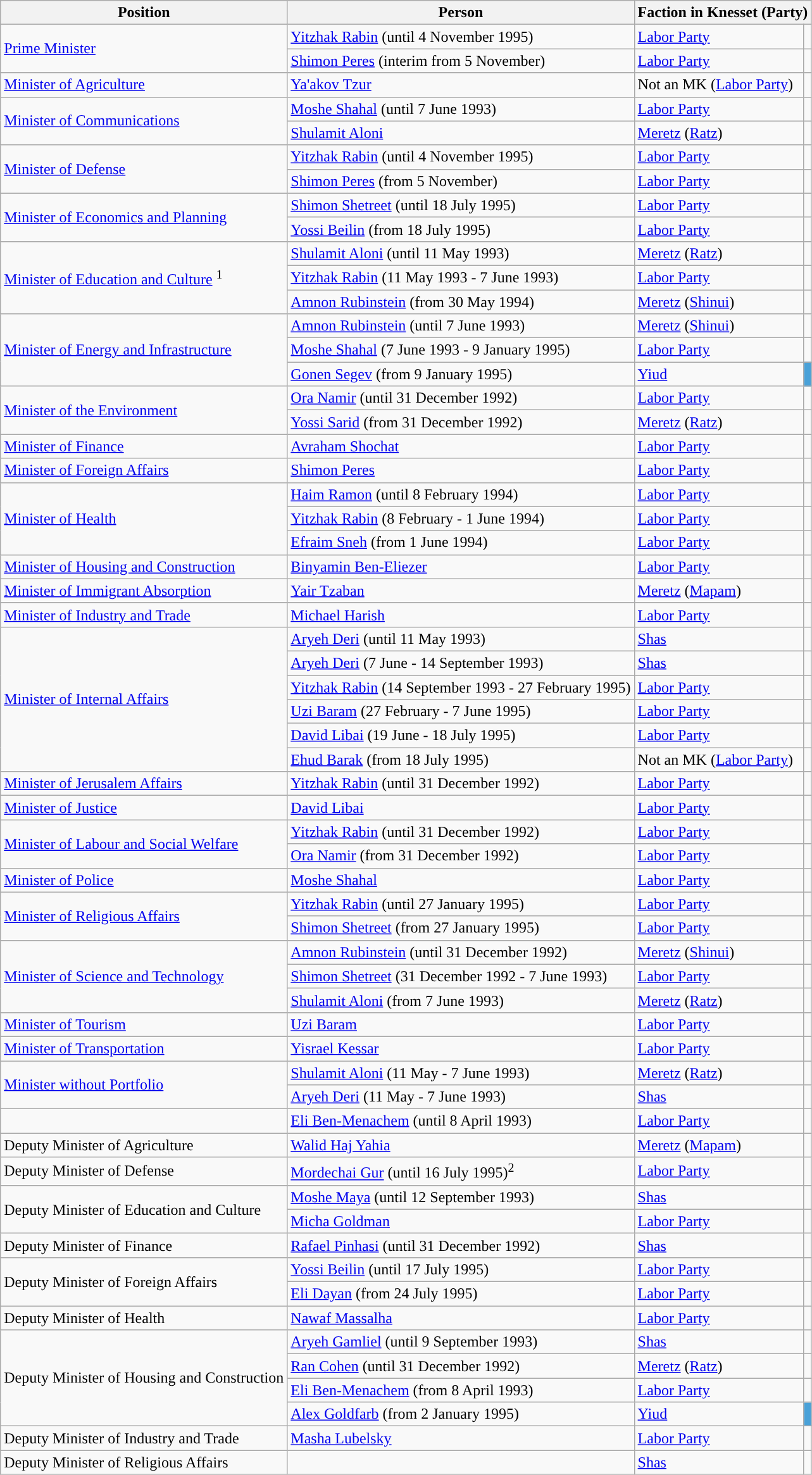<table class=wikitable style="text-align:left">
<tr>
<th>Position</th>
<th>Person</th>
<th colspan=2>Faction in Knesset (Party)</th>
</tr>
<tr>
<td rowspan=2><a href='#'>Prime Minister</a></td>
<td><a href='#'>Yitzhak Rabin</a> (until 4 November 1995)</td>
<td><a href='#'>Labor Party</a></td>
<td style="background:"></td>
</tr>
<tr>
<td><a href='#'>Shimon Peres</a> (interim from 5 November)</td>
<td><a href='#'>Labor Party</a></td>
<td style="background:"></td>
</tr>
<tr>
<td><a href='#'>Minister of Agriculture</a></td>
<td><a href='#'>Ya'akov Tzur</a></td>
<td>Not an MK (<a href='#'>Labor Party</a>)</td>
<td style="background:"></td>
</tr>
<tr>
<td rowspan=2><a href='#'>Minister of Communications</a></td>
<td><a href='#'>Moshe Shahal</a> (until 7 June 1993)</td>
<td><a href='#'>Labor Party</a></td>
<td style="background:"></td>
</tr>
<tr>
<td><a href='#'>Shulamit Aloni</a></td>
<td><a href='#'>Meretz</a> (<a href='#'>Ratz</a>)</td>
<td style="background:"></td>
</tr>
<tr>
<td rowspan=2><a href='#'>Minister of Defense</a></td>
<td><a href='#'>Yitzhak Rabin</a> (until 4 November 1995)</td>
<td><a href='#'>Labor Party</a></td>
<td style="background:"></td>
</tr>
<tr>
<td><a href='#'>Shimon Peres</a> (from 5 November)</td>
<td><a href='#'>Labor Party</a></td>
<td style="background:"></td>
</tr>
<tr>
<td rowspan=2><a href='#'>Minister of Economics and Planning</a></td>
<td><a href='#'>Shimon Shetreet</a> (until 18 July 1995)</td>
<td><a href='#'>Labor Party</a></td>
<td style="background:"></td>
</tr>
<tr>
<td><a href='#'>Yossi Beilin</a> (from 18 July 1995)</td>
<td><a href='#'>Labor Party</a></td>
<td style="background:"></td>
</tr>
<tr>
<td rowspan=3><a href='#'>Minister of Education and Culture</a> <sup>1</sup></td>
<td><a href='#'>Shulamit Aloni</a> (until 11 May 1993)</td>
<td><a href='#'>Meretz</a> (<a href='#'>Ratz</a>)</td>
<td style="background:"></td>
</tr>
<tr>
<td><a href='#'>Yitzhak Rabin</a> (11 May 1993 - 7 June 1993)</td>
<td><a href='#'>Labor Party</a></td>
<td style="background:"></td>
</tr>
<tr>
<td><a href='#'>Amnon Rubinstein</a> (from 30 May 1994)</td>
<td><a href='#'>Meretz</a> (<a href='#'>Shinui</a>)</td>
<td style="background:"></td>
</tr>
<tr>
<td rowspan=3><a href='#'>Minister of Energy and Infrastructure</a></td>
<td><a href='#'>Amnon Rubinstein</a> (until 7 June 1993)</td>
<td><a href='#'>Meretz</a> (<a href='#'>Shinui</a>)</td>
<td style="background:"></td>
</tr>
<tr>
<td><a href='#'>Moshe Shahal</a> (7 June 1993 - 9 January 1995)</td>
<td><a href='#'>Labor Party</a></td>
<td style="background:"></td>
</tr>
<tr>
<td><a href='#'>Gonen Segev</a> (from 9 January 1995)</td>
<td><a href='#'>Yiud</a></td>
<td style="background:#49A1D8"></td>
</tr>
<tr>
<td rowspan=2><a href='#'>Minister of the Environment</a></td>
<td><a href='#'>Ora Namir</a> (until 31 December 1992)</td>
<td><a href='#'>Labor Party</a></td>
<td style="background:"></td>
</tr>
<tr>
<td><a href='#'>Yossi Sarid</a> (from 31 December 1992)</td>
<td><a href='#'>Meretz</a> (<a href='#'>Ratz</a>)</td>
<td style="background:"></td>
</tr>
<tr>
<td><a href='#'>Minister of Finance</a></td>
<td><a href='#'>Avraham Shochat</a></td>
<td><a href='#'>Labor Party</a></td>
<td style="background:"></td>
</tr>
<tr>
<td><a href='#'>Minister of Foreign Affairs</a></td>
<td><a href='#'>Shimon Peres</a></td>
<td><a href='#'>Labor Party</a></td>
<td style="background:"></td>
</tr>
<tr>
<td rowspan=3><a href='#'>Minister of Health</a></td>
<td><a href='#'>Haim Ramon</a> (until 8 February 1994)</td>
<td><a href='#'>Labor Party</a></td>
<td style="background:"></td>
</tr>
<tr>
<td><a href='#'>Yitzhak Rabin</a> (8 February - 1 June 1994)</td>
<td><a href='#'>Labor Party</a></td>
<td style="background:"></td>
</tr>
<tr>
<td><a href='#'>Efraim Sneh</a> (from 1 June 1994)</td>
<td><a href='#'>Labor Party</a></td>
<td style="background:"></td>
</tr>
<tr>
<td><a href='#'>Minister of Housing and Construction</a></td>
<td><a href='#'>Binyamin Ben-Eliezer</a></td>
<td><a href='#'>Labor Party</a></td>
<td style="background:"></td>
</tr>
<tr>
<td><a href='#'>Minister of Immigrant Absorption</a></td>
<td><a href='#'>Yair Tzaban</a></td>
<td><a href='#'>Meretz</a> (<a href='#'>Mapam</a>)</td>
<td style="background:"></td>
</tr>
<tr>
<td><a href='#'>Minister of Industry and Trade</a></td>
<td><a href='#'>Michael Harish</a></td>
<td><a href='#'>Labor Party</a></td>
<td style="background:"></td>
</tr>
<tr>
<td rowspan=6><a href='#'>Minister of Internal Affairs</a></td>
<td><a href='#'>Aryeh Deri</a> (until 11 May 1993)</td>
<td><a href='#'>Shas</a></td>
<td style="background:"></td>
</tr>
<tr>
<td><a href='#'>Aryeh Deri</a> (7 June - 14 September 1993)</td>
<td><a href='#'>Shas</a></td>
<td style="background:"></td>
</tr>
<tr>
<td><a href='#'>Yitzhak Rabin</a> (14 September 1993 - 27 February 1995)</td>
<td><a href='#'>Labor Party</a></td>
<td style="background:"></td>
</tr>
<tr>
<td><a href='#'>Uzi Baram</a> (27 February - 7 June 1995)</td>
<td><a href='#'>Labor Party</a></td>
<td style="background:"></td>
</tr>
<tr>
<td><a href='#'>David Libai</a> (19 June - 18 July 1995)</td>
<td><a href='#'>Labor Party</a></td>
<td style="background:"></td>
</tr>
<tr>
<td><a href='#'>Ehud Barak</a> (from 18 July 1995)</td>
<td>Not an MK (<a href='#'>Labor Party</a>)</td>
<td style="background:"></td>
</tr>
<tr>
<td><a href='#'>Minister of Jerusalem Affairs</a></td>
<td><a href='#'>Yitzhak Rabin</a> (until 31 December 1992)</td>
<td><a href='#'>Labor Party</a></td>
<td style="background:"></td>
</tr>
<tr>
<td><a href='#'>Minister of Justice</a></td>
<td><a href='#'>David Libai</a></td>
<td><a href='#'>Labor Party</a></td>
<td style="background:"></td>
</tr>
<tr>
<td rowspan=2><a href='#'>Minister of Labour and Social Welfare</a></td>
<td><a href='#'>Yitzhak Rabin</a> (until 31 December 1992)</td>
<td><a href='#'>Labor Party</a></td>
<td style="background:"></td>
</tr>
<tr>
<td><a href='#'>Ora Namir</a> (from 31 December 1992)</td>
<td><a href='#'>Labor Party</a></td>
<td style="background:"></td>
</tr>
<tr>
<td><a href='#'>Minister of Police</a></td>
<td><a href='#'>Moshe Shahal</a></td>
<td><a href='#'>Labor Party</a></td>
<td style="background:"></td>
</tr>
<tr>
<td rowspan=2><a href='#'>Minister of Religious Affairs</a></td>
<td><a href='#'>Yitzhak Rabin</a> (until 27 January 1995)</td>
<td><a href='#'>Labor Party</a></td>
<td style="background:"></td>
</tr>
<tr>
<td><a href='#'>Shimon Shetreet</a> (from 27 January 1995)</td>
<td><a href='#'>Labor Party</a></td>
<td style="background:"></td>
</tr>
<tr>
<td rowspan=3><a href='#'>Minister of Science and Technology</a></td>
<td><a href='#'>Amnon Rubinstein</a> (until 31 December 1992)</td>
<td><a href='#'>Meretz</a> (<a href='#'>Shinui</a>)</td>
<td style="background:"></td>
</tr>
<tr>
<td><a href='#'>Shimon Shetreet</a> (31 December 1992 - 7 June 1993)</td>
<td><a href='#'>Labor Party</a></td>
<td style="background:"></td>
</tr>
<tr>
<td><a href='#'>Shulamit Aloni</a> (from 7 June 1993)</td>
<td><a href='#'>Meretz</a> (<a href='#'>Ratz</a>)</td>
<td style="background:"></td>
</tr>
<tr>
<td><a href='#'>Minister of Tourism</a></td>
<td><a href='#'>Uzi Baram</a></td>
<td><a href='#'>Labor Party</a></td>
<td style="background:"></td>
</tr>
<tr>
<td><a href='#'>Minister of Transportation</a></td>
<td><a href='#'>Yisrael Kessar</a></td>
<td><a href='#'>Labor Party</a></td>
<td style="background:"></td>
</tr>
<tr>
<td rowspan=2><a href='#'>Minister without Portfolio</a></td>
<td><a href='#'>Shulamit Aloni</a> (11 May - 7 June 1993)</td>
<td><a href='#'>Meretz</a> (<a href='#'>Ratz</a>)</td>
<td style="background:"></td>
</tr>
<tr>
<td><a href='#'>Aryeh Deri</a> (11 May - 7 June 1993)</td>
<td><a href='#'>Shas</a></td>
<td style="background:"></td>
</tr>
<tr>
<td></td>
<td><a href='#'>Eli Ben-Menachem</a> (until 8 April 1993)</td>
<td><a href='#'>Labor Party</a></td>
<td style="background:"></td>
</tr>
<tr>
<td>Deputy Minister of Agriculture</td>
<td><a href='#'>Walid Haj Yahia</a></td>
<td><a href='#'>Meretz</a> (<a href='#'>Mapam</a>)</td>
<td style="background:"></td>
</tr>
<tr>
<td>Deputy Minister of Defense</td>
<td><a href='#'>Mordechai Gur</a> (until 16 July 1995)<sup>2</sup></td>
<td><a href='#'>Labor Party</a></td>
<td style="background:"></td>
</tr>
<tr>
<td rowspan=2>Deputy Minister of Education and Culture</td>
<td><a href='#'>Moshe Maya</a> (until 12 September 1993)</td>
<td><a href='#'>Shas</a></td>
<td style="background:"></td>
</tr>
<tr>
<td><a href='#'>Micha Goldman</a></td>
<td><a href='#'>Labor Party</a></td>
<td style="background:"></td>
</tr>
<tr>
<td>Deputy Minister of Finance</td>
<td><a href='#'>Rafael Pinhasi</a> (until 31 December 1992)</td>
<td><a href='#'>Shas</a></td>
<td style="background:"></td>
</tr>
<tr>
<td rowspan=2>Deputy Minister of Foreign Affairs</td>
<td><a href='#'>Yossi Beilin</a> (until 17 July 1995)</td>
<td><a href='#'>Labor Party</a></td>
<td style="background:"></td>
</tr>
<tr>
<td><a href='#'>Eli Dayan</a> (from 24 July 1995)</td>
<td><a href='#'>Labor Party</a></td>
<td style="background:"></td>
</tr>
<tr>
<td>Deputy Minister of Health</td>
<td><a href='#'>Nawaf Massalha</a></td>
<td><a href='#'>Labor Party</a></td>
<td style="background:"></td>
</tr>
<tr>
<td rowspan=4>Deputy Minister of Housing and Construction</td>
<td><a href='#'>Aryeh Gamliel</a> (until 9 September 1993)</td>
<td><a href='#'>Shas</a></td>
<td style="background:"></td>
</tr>
<tr>
<td><a href='#'>Ran Cohen</a> (until 31 December 1992)</td>
<td><a href='#'>Meretz</a> (<a href='#'>Ratz</a>)</td>
<td style="background:"></td>
</tr>
<tr>
<td><a href='#'>Eli Ben-Menachem</a> (from 8 April 1993)</td>
<td><a href='#'>Labor Party</a></td>
<td style="background:"></td>
</tr>
<tr>
<td><a href='#'>Alex Goldfarb</a> (from 2 January 1995)</td>
<td><a href='#'>Yiud</a></td>
<td style="background:#49A1D8"></td>
</tr>
<tr>
<td>Deputy Minister of Industry and Trade</td>
<td><a href='#'>Masha Lubelsky</a></td>
<td><a href='#'>Labor Party</a></td>
<td style="background:"></td>
</tr>
<tr>
<td>Deputy Minister of Religious Affairs</td>
<td></td>
<td><a href='#'>Shas</a></td>
<td style="background:"></td>
</tr>
</table>
